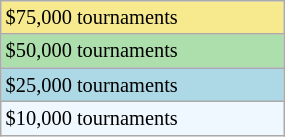<table class="wikitable" style="font-size:85%;" width=15%>
<tr style="background:#f7e98e;">
<td>$75,000 tournaments</td>
</tr>
<tr style="background:#addfad;">
<td>$50,000 tournaments</td>
</tr>
<tr style="background:lightblue;">
<td>$25,000 tournaments</td>
</tr>
<tr style="background:#f0f8ff;">
<td>$10,000 tournaments</td>
</tr>
</table>
